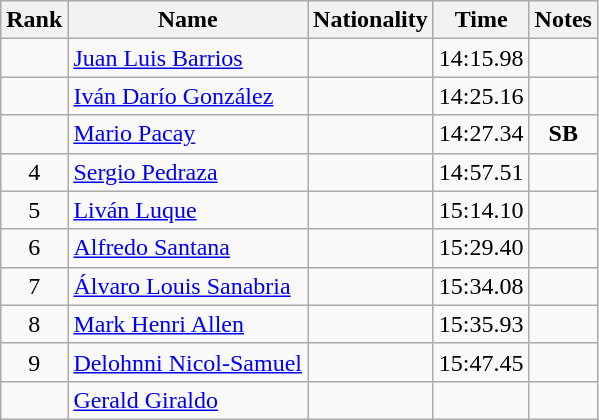<table class="wikitable sortable" style="text-align:center">
<tr>
<th>Rank</th>
<th>Name</th>
<th>Nationality</th>
<th>Time</th>
<th>Notes</th>
</tr>
<tr>
<td></td>
<td align=left><a href='#'>Juan Luis Barrios</a></td>
<td align=left></td>
<td>14:15.98</td>
<td></td>
</tr>
<tr>
<td></td>
<td align=left><a href='#'>Iván Darío González</a></td>
<td align=left></td>
<td>14:25.16</td>
<td></td>
</tr>
<tr>
<td></td>
<td align=left><a href='#'>Mario Pacay</a></td>
<td align=left></td>
<td>14:27.34</td>
<td><strong>SB</strong></td>
</tr>
<tr>
<td>4</td>
<td align=left><a href='#'>Sergio Pedraza</a></td>
<td align=left></td>
<td>14:57.51</td>
<td></td>
</tr>
<tr>
<td>5</td>
<td align=left><a href='#'>Liván Luque</a></td>
<td align=left></td>
<td>15:14.10</td>
<td></td>
</tr>
<tr>
<td>6</td>
<td align=left><a href='#'>Alfredo Santana</a></td>
<td align=left></td>
<td>15:29.40</td>
<td></td>
</tr>
<tr>
<td>7</td>
<td align=left><a href='#'>Álvaro Louis Sanabria</a></td>
<td align=left></td>
<td>15:34.08</td>
<td></td>
</tr>
<tr>
<td>8</td>
<td align=left><a href='#'>Mark Henri Allen</a></td>
<td align=left></td>
<td>15:35.93</td>
<td></td>
</tr>
<tr>
<td>9</td>
<td align=left><a href='#'>Delohnni Nicol-Samuel</a></td>
<td align=left></td>
<td>15:47.45</td>
<td></td>
</tr>
<tr>
<td></td>
<td align=left><a href='#'>Gerald Giraldo</a></td>
<td align=left></td>
<td></td>
<td></td>
</tr>
</table>
